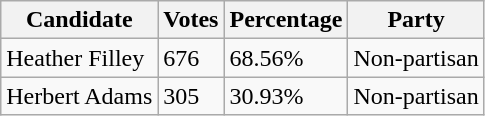<table class="wikitable">
<tr>
<th>Candidate</th>
<th>Votes</th>
<th>Percentage</th>
<th>Party</th>
</tr>
<tr>
<td>Heather Filley</td>
<td>676</td>
<td>68.56%</td>
<td>Non-partisan</td>
</tr>
<tr>
<td>Herbert Adams</td>
<td>305</td>
<td>30.93%</td>
<td>Non-partisan</td>
</tr>
</table>
